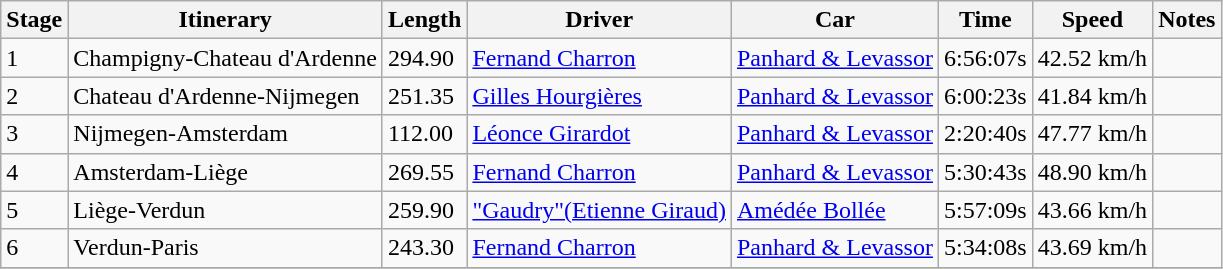<table class="wikitable">
<tr>
<th>Stage</th>
<th>Itinerary</th>
<th>Length</th>
<th>Driver</th>
<th>Car</th>
<th>Time</th>
<th>Speed</th>
<th>Notes</th>
</tr>
<tr>
<td>1</td>
<td>Champigny-Chateau d'Ardenne</td>
<td>294.90</td>
<td> <a href='#'>Fernand Charron</a></td>
<td><a href='#'>Panhard & Levassor</a></td>
<td>6:56:07s</td>
<td>42.52 km/h</td>
<td></td>
</tr>
<tr>
<td>2</td>
<td>Chateau d'Ardenne-Nijmegen</td>
<td>251.35</td>
<td> <a href='#'>Gilles Hourgières</a></td>
<td><a href='#'>Panhard & Levassor</a></td>
<td>6:00:23s</td>
<td>41.84 km/h</td>
<td></td>
</tr>
<tr>
<td>3</td>
<td>Nijmegen-Amsterdam</td>
<td>112.00</td>
<td> <a href='#'>Léonce Girardot</a></td>
<td><a href='#'>Panhard & Levassor</a></td>
<td>2:20:40s</td>
<td>47.77 km/h</td>
<td></td>
</tr>
<tr>
<td>4</td>
<td>Amsterdam-Liège</td>
<td>269.55</td>
<td> <a href='#'>Fernand Charron</a></td>
<td><a href='#'>Panhard & Levassor</a></td>
<td>5:30:43s</td>
<td>48.90 km/h</td>
<td></td>
</tr>
<tr>
<td>5</td>
<td>Liège-Verdun</td>
<td>259.90</td>
<td> <a href='#'>"Gaudry"(Etienne Giraud)</a></td>
<td><a href='#'>Amédée Bollée</a></td>
<td>5:57:09s</td>
<td>43.66 km/h</td>
<td></td>
</tr>
<tr>
<td>6</td>
<td>Verdun-Paris</td>
<td>243.30</td>
<td> <a href='#'>Fernand Charron</a></td>
<td><a href='#'>Panhard & Levassor</a></td>
<td>5:34:08s</td>
<td>43.69 km/h</td>
<td></td>
</tr>
<tr>
</tr>
</table>
